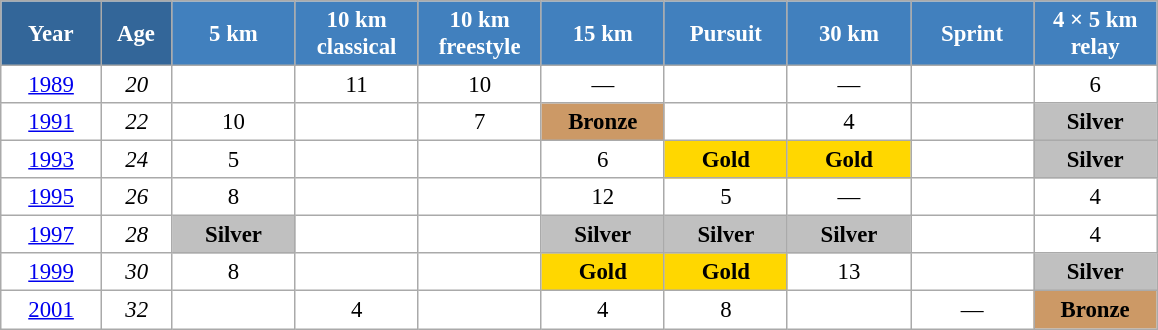<table class="wikitable" style="font-size:95%; text-align:center; border:grey solid 1px; border-collapse:collapse; background:#ffffff;">
<tr>
<th style="background-color:#369; color:white; width:60px;"> Year </th>
<th style="background-color:#369; color:white; width:40px;"> Age </th>
<th style="background-color:#4180be; color:white; width:75px;"> 5 km </th>
<th style="background-color:#4180be; color:white; width:75px;"> 10 km <br> classical </th>
<th style="background-color:#4180be; color:white; width:75px;"> 10 km <br> freestyle </th>
<th style="background-color:#4180be; color:white; width:75px;"> 15 km </th>
<th style="background-color:#4180be; color:white; width:75px;"> Pursuit </th>
<th style="background-color:#4180be; color:white; width:75px;"> 30 km </th>
<th style="background-color:#4180be; color:white; width:75px;"> Sprint </th>
<th style="background-color:#4180be; color:white; width:75px;"> 4 × 5 km <br> relay </th>
</tr>
<tr>
<td><a href='#'>1989</a></td>
<td><em>20</em></td>
<td></td>
<td>11</td>
<td>10</td>
<td>—</td>
<td></td>
<td>—</td>
<td></td>
<td>6</td>
</tr>
<tr>
<td><a href='#'>1991</a></td>
<td><em>22</em></td>
<td>10</td>
<td></td>
<td>7</td>
<td bgcolor="cc9966"><strong>Bronze</strong></td>
<td></td>
<td>4</td>
<td></td>
<td style="background:silver;"><strong>Silver</strong></td>
</tr>
<tr>
<td><a href='#'>1993</a></td>
<td><em>24</em></td>
<td>5</td>
<td></td>
<td></td>
<td>6</td>
<td style="background:gold;"><strong>Gold</strong></td>
<td style="background:gold;"><strong>Gold</strong></td>
<td></td>
<td style="background:silver;"><strong>Silver</strong></td>
</tr>
<tr>
<td><a href='#'>1995</a></td>
<td><em>26</em></td>
<td>8</td>
<td></td>
<td></td>
<td>12</td>
<td>5</td>
<td>—</td>
<td></td>
<td>4</td>
</tr>
<tr>
<td><a href='#'>1997</a></td>
<td><em>28</em></td>
<td style="background:silver;"><strong>Silver</strong></td>
<td></td>
<td></td>
<td style="background:silver;"><strong>Silver</strong></td>
<td style="background:silver;"><strong>Silver</strong></td>
<td style="background:silver;"><strong>Silver</strong></td>
<td></td>
<td>4</td>
</tr>
<tr>
<td><a href='#'>1999</a></td>
<td><em>30</em></td>
<td>8</td>
<td></td>
<td></td>
<td style="background:gold;"><strong>Gold</strong></td>
<td style="background:gold;"><strong>Gold</strong></td>
<td>13</td>
<td></td>
<td style="background:silver;"><strong>Silver</strong></td>
</tr>
<tr>
<td><a href='#'>2001</a></td>
<td><em>32</em></td>
<td></td>
<td>4</td>
<td></td>
<td>4</td>
<td>8</td>
<td></td>
<td>—</td>
<td bgcolor="cc9966"><strong>Bronze</strong></td>
</tr>
</table>
